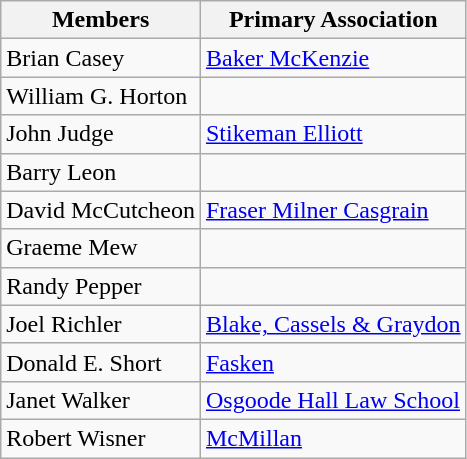<table class="wikitable">
<tr>
<th>Members</th>
<th>Primary Association</th>
</tr>
<tr>
<td>Brian Casey</td>
<td><a href='#'>Baker McKenzie</a></td>
</tr>
<tr>
<td>William G. Horton</td>
<td></td>
</tr>
<tr>
<td>John Judge</td>
<td><a href='#'>Stikeman Elliott</a></td>
</tr>
<tr>
<td>Barry Leon</td>
<td></td>
</tr>
<tr>
<td>David McCutcheon</td>
<td><a href='#'>Fraser Milner Casgrain</a></td>
</tr>
<tr>
<td>Graeme Mew</td>
<td></td>
</tr>
<tr>
<td>Randy Pepper</td>
<td></td>
</tr>
<tr>
<td>Joel Richler</td>
<td><a href='#'>Blake, Cassels & Graydon</a></td>
</tr>
<tr>
<td>Donald E. Short</td>
<td><a href='#'>Fasken</a></td>
</tr>
<tr>
<td>Janet Walker</td>
<td><a href='#'>Osgoode Hall Law School</a></td>
</tr>
<tr>
<td>Robert Wisner</td>
<td><a href='#'>McMillan</a></td>
</tr>
</table>
